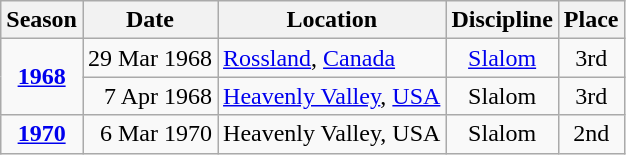<table class="wikitable">
<tr>
<th>Season</th>
<th>Date</th>
<th>Location</th>
<th>Discipline</th>
<th>Place</th>
</tr>
<tr>
<td rowspan=2 align=center><strong><a href='#'>1968</a></strong></td>
<td align=right>29 Mar 1968</td>
<td> <a href='#'>Rossland</a>, <a href='#'>Canada</a></td>
<td align=center><a href='#'>Slalom</a></td>
<td align=center>3rd</td>
</tr>
<tr>
<td align=right>7 Apr 1968</td>
<td> <a href='#'>Heavenly Valley</a>, <a href='#'>USA</a></td>
<td align=center>Slalom</td>
<td align=center>3rd</td>
</tr>
<tr>
<td align=center><strong><a href='#'>1970</a></strong></td>
<td align=right>6 Mar 1970</td>
<td> Heavenly Valley, USA</td>
<td align=center>Slalom</td>
<td align=center>2nd</td>
</tr>
</table>
